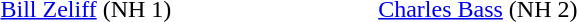<table width="40%">
<tr>
<td width="20%"><a href='#'>Bill Zeliff</a> (NH 1)</td>
<td width="20%"><a href='#'>Charles Bass</a> (NH 2)</td>
</tr>
</table>
